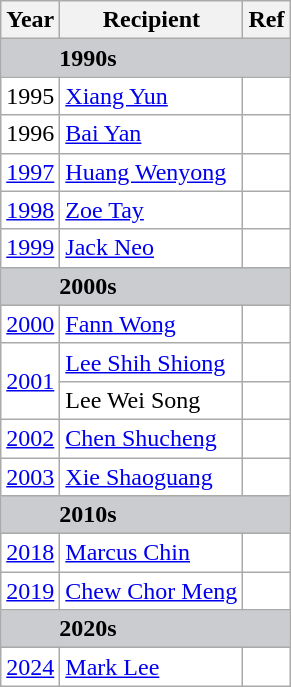<table class="wikitable sortable" style="background:#ffffff;" style="text-align:center;">
<tr>
<th>Year</th>
<th>Recipient</th>
<th>Ref</th>
</tr>
<tr>
<td colspan="3" data-sort-value="ω" style="background-color:#CACCD0; font-weight:bold; padding-left:20%">1990s</td>
</tr>
<tr>
<td>1995</td>
<td><a href='#'>Xiang Yun</a></td>
<td></td>
</tr>
<tr>
<td>1996</td>
<td><a href='#'>Bai Yan</a></td>
<td></td>
</tr>
<tr>
<td><a href='#'>1997</a></td>
<td><a href='#'>Huang Wenyong</a></td>
<td></td>
</tr>
<tr>
<td><a href='#'>1998</a></td>
<td><a href='#'>Zoe Tay</a></td>
<td></td>
</tr>
<tr>
<td><a href='#'>1999</a></td>
<td><a href='#'>Jack Neo</a></td>
<td></td>
</tr>
<tr>
<td colspan="3" data-sort-value="ω" style="background-color:#CACCD0; font-weight:bold; padding-left:20%">2000s</td>
</tr>
<tr>
<td><a href='#'>2000</a></td>
<td><a href='#'>Fann Wong</a></td>
<td></td>
</tr>
<tr>
<td rowspan=2><a href='#'>2001</a></td>
<td><a href='#'>Lee Shih Shiong</a></td>
<td></td>
</tr>
<tr>
<td>Lee Wei Song</td>
<td></td>
</tr>
<tr>
<td><a href='#'>2002</a></td>
<td><a href='#'>Chen Shucheng</a></td>
<td></td>
</tr>
<tr>
<td><a href='#'>2003</a></td>
<td><a href='#'>Xie Shaoguang</a></td>
<td></td>
</tr>
<tr>
<td colspan="3" data-sort-value="ω" style="background-color:#CACCD0; font-weight:bold; padding-left:20%">2010s</td>
</tr>
<tr>
<td><a href='#'>2018</a></td>
<td><a href='#'>Marcus Chin</a></td>
<td></td>
</tr>
<tr>
<td><a href='#'>2019</a></td>
<td><a href='#'>Chew Chor Meng</a></td>
<td></td>
</tr>
<tr>
<td colspan="3" data-sort-value="ω" style="background-color:#CACCD0; font-weight:bold; padding-left:20%">2020s</td>
</tr>
<tr>
<td><a href='#'>2024</a></td>
<td><a href='#'> Mark Lee</a></td>
<td></td>
</tr>
</table>
